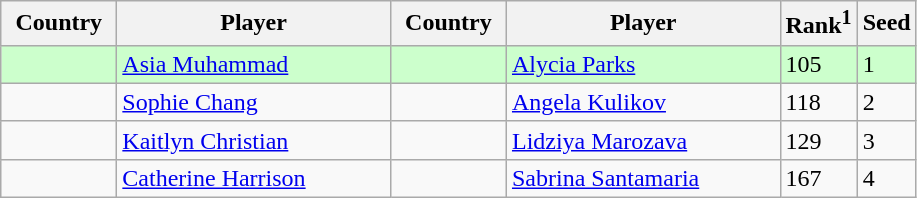<table class="sortable wikitable">
<tr>
<th width="70">Country</th>
<th width="175">Player</th>
<th width="70">Country</th>
<th width="175">Player</th>
<th>Rank<sup>1</sup></th>
<th>Seed</th>
</tr>
<tr bgcolor=#cfc>
<td></td>
<td><a href='#'>Asia Muhammad</a></td>
<td></td>
<td><a href='#'>Alycia Parks</a></td>
<td>105</td>
<td>1</td>
</tr>
<tr>
<td></td>
<td><a href='#'>Sophie Chang</a></td>
<td></td>
<td><a href='#'>Angela Kulikov</a></td>
<td>118</td>
<td>2</td>
</tr>
<tr>
<td></td>
<td><a href='#'>Kaitlyn Christian</a></td>
<td></td>
<td><a href='#'>Lidziya Marozava</a></td>
<td>129</td>
<td>3</td>
</tr>
<tr>
<td></td>
<td><a href='#'>Catherine Harrison</a></td>
<td></td>
<td><a href='#'>Sabrina Santamaria</a></td>
<td>167</td>
<td>4</td>
</tr>
</table>
